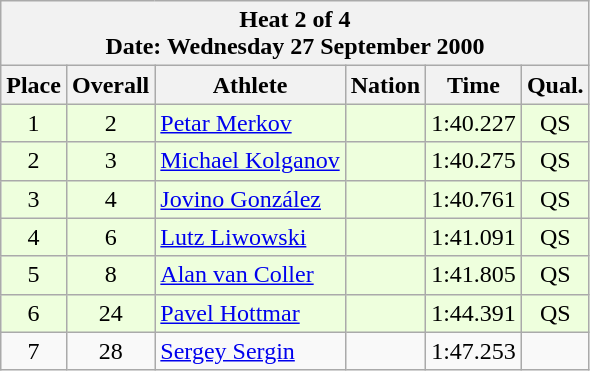<table class="wikitable sortable">
<tr>
<th colspan=6>Heat 2 of 4 <br> Date: Wednesday 27 September 2000</th>
</tr>
<tr>
<th rowspan=1>Place</th>
<th rowspan=1>Overall</th>
<th rowspan=1>Athlete</th>
<th rowspan=1>Nation</th>
<th rowspan=1>Time</th>
<th rowspan=1>Qual.</th>
</tr>
<tr bgcolor = "eeffdd">
<td align="center">1</td>
<td align="center">2</td>
<td align="left"><a href='#'>Petar Merkov</a></td>
<td align="left"></td>
<td align="center">1:40.227</td>
<td align="center">QS</td>
</tr>
<tr bgcolor = "eeffdd">
<td align="center">2</td>
<td align="center">3</td>
<td align="left"><a href='#'>Michael Kolganov</a></td>
<td align="left"></td>
<td align="center">1:40.275</td>
<td align="center">QS</td>
</tr>
<tr bgcolor = "eeffdd">
<td align="center">3</td>
<td align="center">4</td>
<td align="left"><a href='#'>Jovino González</a></td>
<td align="left"></td>
<td align="center">1:40.761</td>
<td align="center">QS</td>
</tr>
<tr bgcolor = "eeffdd">
<td align="center">4</td>
<td align="center">6</td>
<td align="left"><a href='#'>Lutz Liwowski</a></td>
<td align="left"></td>
<td align="center">1:41.091</td>
<td align="center">QS</td>
</tr>
<tr bgcolor = "eeffdd">
<td align="center">5</td>
<td align="center">8</td>
<td align="left"><a href='#'>Alan van Coller</a></td>
<td align="left"></td>
<td align="center">1:41.805</td>
<td align="center">QS</td>
</tr>
<tr bgcolor = "eeffdd">
<td align="center">6</td>
<td align="center">24</td>
<td align="left"><a href='#'>Pavel Hottmar</a></td>
<td align="left"></td>
<td align="center">1:44.391</td>
<td align="center">QS</td>
</tr>
<tr>
<td align="center">7</td>
<td align="center">28</td>
<td align="left"><a href='#'>Sergey Sergin</a></td>
<td align="left"></td>
<td align="center">1:47.253</td>
<td align="center"></td>
</tr>
</table>
